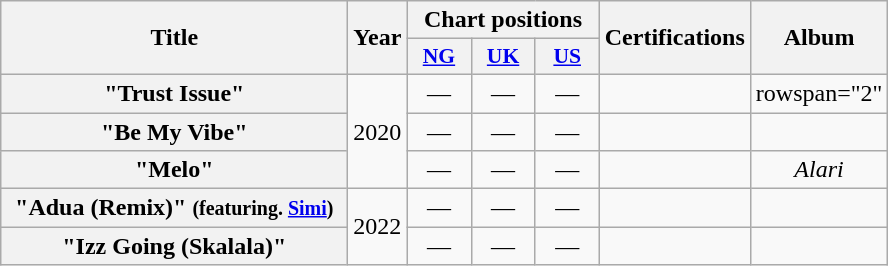<table class="wikitable plainrowheaders" style="text-align:center">
<tr>
<th scope="col" rowspan="2" style="width:14em;">Title</th>
<th scope="col" rowspan="2">Year</th>
<th colspan="3">Chart positions</th>
<th scope="col" rowspan="2">Certifications</th>
<th scope="col" rowspan="2">Album</th>
</tr>
<tr>
<th scope="col" style="width:2.5em;font-size:90%;"><a href='#'>NG</a><br></th>
<th scope="col" style="width:2.5em;font-size:90%;"><a href='#'>UK</a><br></th>
<th scope="col" style="width:2.5em;font-size:90%;"><a href='#'>US</a><br></th>
</tr>
<tr>
<th scope="row">"Trust Issue"</th>
<td rowspan="3">2020</td>
<td>—</td>
<td>—</td>
<td>—</td>
<td></td>
<td>rowspan="2" </td>
</tr>
<tr>
<th scope="row">"Be My Vibe"</th>
<td>—</td>
<td>—</td>
<td>—</td>
<td></td>
</tr>
<tr>
<th scope="row">"Melo"</th>
<td>—</td>
<td>—</td>
<td>—</td>
<td></td>
<td><em>Alari</em></td>
</tr>
<tr>
<th scope="row">"Adua (Remix)" <small>(featuring. <a href='#'>Simi</a>)</small></th>
<td rowspan="2">2022</td>
<td>—</td>
<td>—</td>
<td>—</td>
<td></td>
<td></td>
</tr>
<tr>
<th scope="row">"Izz Going (Skalala)"</th>
<td>—</td>
<td>—</td>
<td>—</td>
<td></td>
<td></td>
</tr>
</table>
